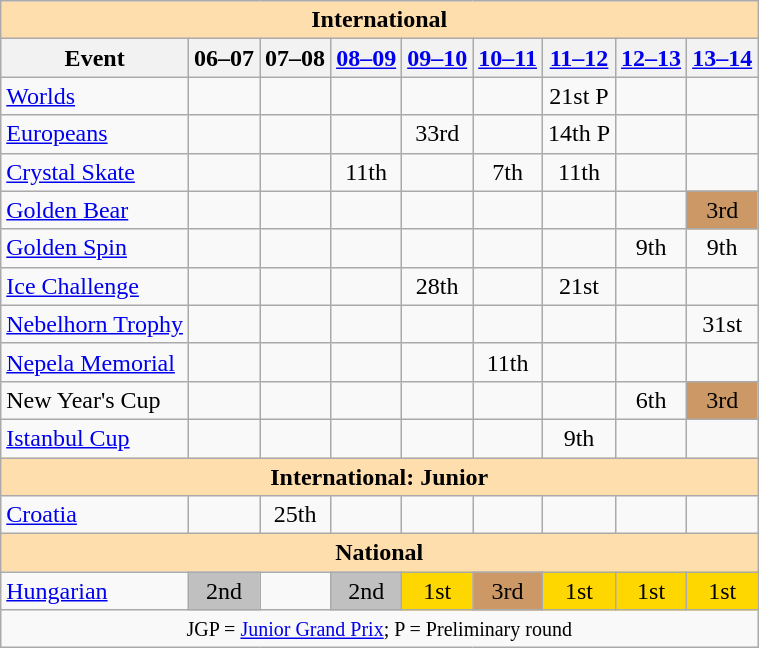<table class="wikitable" style="text-align:center">
<tr>
<th style="background-color: #ffdead; " colspan=9 align=center>International</th>
</tr>
<tr>
<th>Event</th>
<th>06–07</th>
<th>07–08</th>
<th><a href='#'>08–09</a></th>
<th><a href='#'>09–10</a></th>
<th><a href='#'>10–11</a></th>
<th><a href='#'>11–12</a></th>
<th><a href='#'>12–13</a></th>
<th><a href='#'>13–14</a></th>
</tr>
<tr>
<td align=left><a href='#'>Worlds</a></td>
<td></td>
<td></td>
<td></td>
<td></td>
<td></td>
<td>21st P</td>
<td></td>
<td></td>
</tr>
<tr>
<td align=left><a href='#'>Europeans</a></td>
<td></td>
<td></td>
<td></td>
<td>33rd</td>
<td></td>
<td>14th P</td>
<td></td>
<td></td>
</tr>
<tr>
<td align=left><a href='#'>Crystal Skate</a></td>
<td></td>
<td></td>
<td>11th</td>
<td></td>
<td>7th</td>
<td>11th</td>
<td></td>
<td></td>
</tr>
<tr>
<td align=left><a href='#'>Golden Bear</a></td>
<td></td>
<td></td>
<td></td>
<td></td>
<td></td>
<td></td>
<td></td>
<td bgcolor=cc9966>3rd</td>
</tr>
<tr>
<td align=left><a href='#'>Golden Spin</a></td>
<td></td>
<td></td>
<td></td>
<td></td>
<td></td>
<td></td>
<td>9th</td>
<td>9th</td>
</tr>
<tr>
<td align=left><a href='#'>Ice Challenge</a></td>
<td></td>
<td></td>
<td></td>
<td>28th</td>
<td></td>
<td>21st</td>
<td></td>
<td></td>
</tr>
<tr>
<td align=left><a href='#'>Nebelhorn Trophy</a></td>
<td></td>
<td></td>
<td></td>
<td></td>
<td></td>
<td></td>
<td></td>
<td>31st</td>
</tr>
<tr>
<td align=left><a href='#'>Nepela Memorial</a></td>
<td></td>
<td></td>
<td></td>
<td></td>
<td>11th</td>
<td></td>
<td></td>
<td></td>
</tr>
<tr>
<td align=left>New Year's Cup</td>
<td></td>
<td></td>
<td></td>
<td></td>
<td></td>
<td></td>
<td>6th</td>
<td bgcolor=cc9966>3rd</td>
</tr>
<tr>
<td align=left><a href='#'>Istanbul Cup</a></td>
<td></td>
<td></td>
<td></td>
<td></td>
<td></td>
<td>9th</td>
<td></td>
<td></td>
</tr>
<tr>
<th style="background-color: #ffdead; " colspan=9 align=center>International: Junior</th>
</tr>
<tr>
<td align=left> <a href='#'>Croatia</a></td>
<td></td>
<td>25th</td>
<td></td>
<td></td>
<td></td>
<td></td>
<td></td>
<td></td>
</tr>
<tr>
<th style="background-color: #ffdead; " colspan=9 align=center>National</th>
</tr>
<tr>
<td align=left><a href='#'>Hungarian</a></td>
<td bgcolor=silver>2nd</td>
<td></td>
<td bgcolor=silver>2nd</td>
<td bgcolor=gold>1st</td>
<td bgcolor=cc9966>3rd</td>
<td bgcolor=gold>1st</td>
<td bgcolor=gold>1st</td>
<td bgcolor=gold>1st</td>
</tr>
<tr>
<td colspan=9 align=center><small> JGP = <a href='#'>Junior Grand Prix</a>; P = Preliminary round </small></td>
</tr>
</table>
